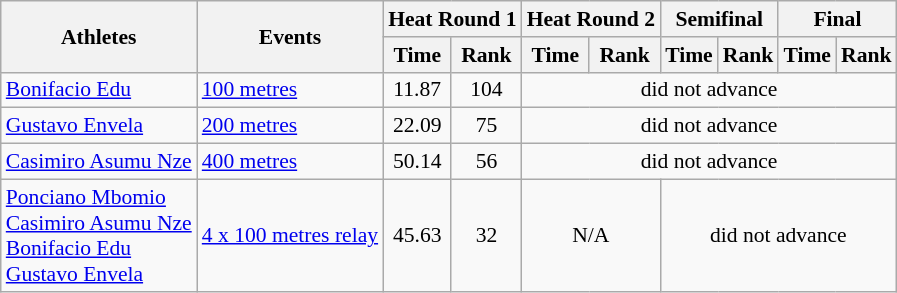<table class=wikitable style=font-size:90%>
<tr>
<th rowspan=2>Athletes</th>
<th rowspan=2>Events</th>
<th colspan=2>Heat Round 1</th>
<th colspan=2>Heat Round 2</th>
<th colspan=2>Semifinal</th>
<th colspan=2>Final</th>
</tr>
<tr>
<th>Time</th>
<th>Rank</th>
<th>Time</th>
<th>Rank</th>
<th>Time</th>
<th>Rank</th>
<th>Time</th>
<th>Rank</th>
</tr>
<tr>
<td><a href='#'>Bonifacio Edu</a></td>
<td><a href='#'>100 metres</a></td>
<td align=center>11.87</td>
<td align=center>104</td>
<td align=center colspan=6>did not advance</td>
</tr>
<tr>
<td><a href='#'>Gustavo Envela</a></td>
<td><a href='#'>200 metres</a></td>
<td align=center>22.09</td>
<td align=center>75</td>
<td align=center colspan=6>did not advance</td>
</tr>
<tr>
<td><a href='#'>Casimiro Asumu Nze</a></td>
<td><a href='#'>400 metres</a></td>
<td align=center>50.14</td>
<td align=center>56</td>
<td align=center colspan=6>did not advance</td>
</tr>
<tr>
<td><a href='#'>Ponciano Mbomio</a><br><a href='#'>Casimiro Asumu Nze</a><br><a href='#'>Bonifacio Edu</a><br><a href='#'>Gustavo Envela</a></td>
<td><a href='#'>4 x 100 metres relay</a></td>
<td align=center>45.63</td>
<td align=center>32</td>
<td align=center colspan=2>N/A</td>
<td align=center colspan=4>did not advance</td>
</tr>
</table>
